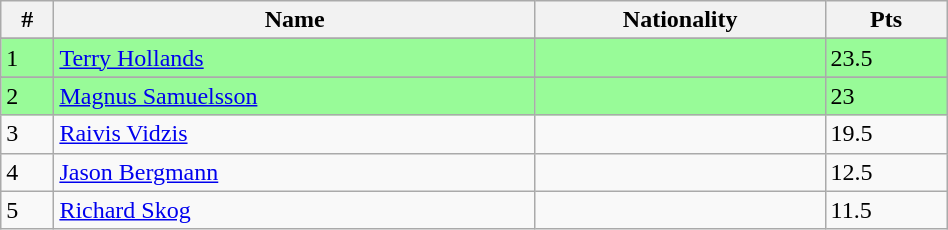<table class="wikitable" style="display: inline-table; width: 50%;">
<tr>
<th>#</th>
<th>Name</th>
<th>Nationality</th>
<th>Pts</th>
</tr>
<tr>
</tr>
<tr style="background:palegreen">
<td>1</td>
<td><a href='#'>Terry Hollands</a></td>
<td></td>
<td>23.5</td>
</tr>
<tr>
</tr>
<tr style="background:palegreen">
<td>2</td>
<td><a href='#'>Magnus Samuelsson</a></td>
<td></td>
<td>23</td>
</tr>
<tr>
<td>3</td>
<td><a href='#'>Raivis Vidzis</a></td>
<td></td>
<td>19.5</td>
</tr>
<tr>
<td>4</td>
<td><a href='#'>Jason Bergmann</a></td>
<td></td>
<td>12.5</td>
</tr>
<tr>
<td>5</td>
<td><a href='#'>Richard Skog</a></td>
<td></td>
<td>11.5</td>
</tr>
</table>
